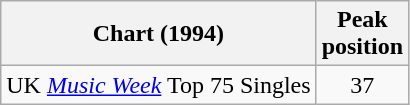<table class="wikitable">
<tr>
<th>Chart (1994)</th>
<th>Peak<br>position</th>
</tr>
<tr>
<td>UK <em><a href='#'>Music Week</a></em> Top 75 Singles</td>
<td align="center">37</td>
</tr>
</table>
